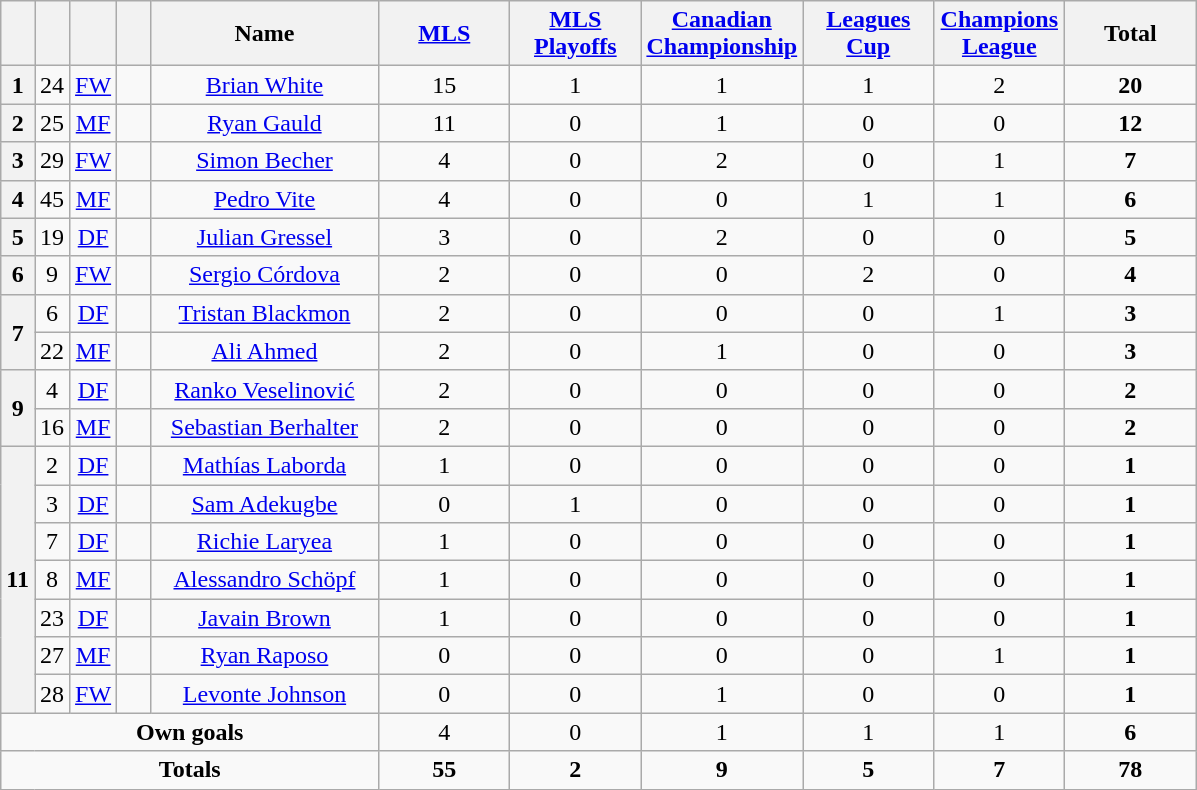<table class="wikitable" style="text-align:center">
<tr>
<th width=15></th>
<th width=15></th>
<th width=15></th>
<th width=15></th>
<th width=145>Name</th>
<th width=80><strong><a href='#'>MLS</a></strong></th>
<th width=80><strong><a href='#'>MLS Playoffs</a></strong></th>
<th width=80><strong><a href='#'>Canadian Championship</a></strong></th>
<th width=80><strong><a href='#'>Leagues Cup</a></strong></th>
<th width=80><strong><a href='#'>Champions League</a></strong></th>
<th width=80>Total</th>
</tr>
<tr>
<th>1</th>
<td align=center>24</td>
<td><a href='#'>FW</a></td>
<td></td>
<td><a href='#'>Brian White</a></td>
<td>15</td>
<td>1</td>
<td>1</td>
<td>1</td>
<td>2</td>
<td><strong>20</strong></td>
</tr>
<tr>
<th>2</th>
<td align=center>25</td>
<td><a href='#'>MF</a></td>
<td></td>
<td><a href='#'>Ryan Gauld</a></td>
<td>11</td>
<td>0</td>
<td>1</td>
<td>0</td>
<td>0</td>
<td><strong>12</strong></td>
</tr>
<tr>
<th>3</th>
<td align=center>29</td>
<td><a href='#'>FW</a></td>
<td></td>
<td><a href='#'>Simon Becher</a></td>
<td>4</td>
<td>0</td>
<td>2</td>
<td>0</td>
<td>1</td>
<td><strong>7</strong></td>
</tr>
<tr>
<th>4</th>
<td align=center>45</td>
<td><a href='#'>MF</a></td>
<td></td>
<td><a href='#'>Pedro Vite</a></td>
<td>4</td>
<td>0</td>
<td>0</td>
<td>1</td>
<td>1</td>
<td><strong>6</strong></td>
</tr>
<tr>
<th>5</th>
<td align=center>19</td>
<td><a href='#'>DF</a></td>
<td></td>
<td><a href='#'>Julian Gressel</a></td>
<td>3</td>
<td>0</td>
<td>2</td>
<td>0</td>
<td>0</td>
<td><strong>5</strong></td>
</tr>
<tr>
<th>6</th>
<td align=center>9</td>
<td><a href='#'>FW</a></td>
<td></td>
<td><a href='#'>Sergio Córdova</a></td>
<td>2</td>
<td>0</td>
<td>0</td>
<td>2</td>
<td>0</td>
<td><strong>4</strong></td>
</tr>
<tr>
<th rowspan=2>7</th>
<td align=center>6</td>
<td><a href='#'>DF</a></td>
<td></td>
<td><a href='#'>Tristan Blackmon</a></td>
<td>2</td>
<td>0</td>
<td>0</td>
<td>0</td>
<td>1</td>
<td><strong>3</strong></td>
</tr>
<tr>
<td align=center>22</td>
<td><a href='#'>MF</a></td>
<td></td>
<td><a href='#'>Ali Ahmed</a></td>
<td>2</td>
<td>0</td>
<td>1</td>
<td>0</td>
<td>0</td>
<td><strong>3</strong></td>
</tr>
<tr>
<th rowspan=2>9</th>
<td align=center>4</td>
<td><a href='#'>DF</a></td>
<td></td>
<td><a href='#'>Ranko Veselinović</a></td>
<td>2</td>
<td>0</td>
<td>0</td>
<td>0</td>
<td>0</td>
<td><strong>2</strong></td>
</tr>
<tr>
<td align=center>16</td>
<td><a href='#'>MF</a></td>
<td></td>
<td><a href='#'>Sebastian Berhalter</a></td>
<td>2</td>
<td>0</td>
<td>0</td>
<td>0</td>
<td>0</td>
<td><strong>2</strong></td>
</tr>
<tr>
<th rowspan=7>11</th>
<td align=center>2</td>
<td><a href='#'>DF</a></td>
<td></td>
<td><a href='#'>Mathías Laborda</a></td>
<td>1</td>
<td>0</td>
<td>0</td>
<td>0</td>
<td>0</td>
<td><strong>1</strong></td>
</tr>
<tr>
<td align=center>3</td>
<td><a href='#'>DF</a></td>
<td></td>
<td><a href='#'>Sam Adekugbe</a></td>
<td>0</td>
<td>1</td>
<td>0</td>
<td>0</td>
<td>0</td>
<td><strong>1</strong></td>
</tr>
<tr>
<td aligm=center>7</td>
<td><a href='#'>DF</a></td>
<td></td>
<td><a href='#'>Richie Laryea</a></td>
<td>1</td>
<td>0</td>
<td>0</td>
<td>0</td>
<td>0</td>
<td><strong>1</strong></td>
</tr>
<tr>
<td align=center>8</td>
<td><a href='#'>MF</a></td>
<td></td>
<td><a href='#'>Alessandro Schöpf</a></td>
<td>1</td>
<td>0</td>
<td>0</td>
<td>0</td>
<td>0</td>
<td><strong>1</strong></td>
</tr>
<tr>
<td align=center>23</td>
<td><a href='#'>DF</a></td>
<td></td>
<td><a href='#'>Javain Brown</a></td>
<td>1</td>
<td>0</td>
<td>0</td>
<td>0</td>
<td>0</td>
<td><strong>1</strong></td>
</tr>
<tr>
<td align=center>27</td>
<td><a href='#'>MF</a></td>
<td></td>
<td><a href='#'>Ryan Raposo</a></td>
<td>0</td>
<td>0</td>
<td>0</td>
<td>0</td>
<td>1</td>
<td><strong>1</strong></td>
</tr>
<tr>
<td align=center>28</td>
<td><a href='#'>FW</a></td>
<td></td>
<td><a href='#'>Levonte Johnson</a></td>
<td>0</td>
<td>0</td>
<td>1</td>
<td>0</td>
<td>0</td>
<td><strong>1</strong></td>
</tr>
<tr>
<td colspan="5"><strong>Own goals</strong></td>
<td>4</td>
<td>0</td>
<td>1</td>
<td>1</td>
<td>1</td>
<td><strong>6</strong></td>
</tr>
<tr>
<td colspan="5"><strong>Totals</strong></td>
<td><strong>55</strong></td>
<td><strong>2</strong></td>
<td><strong>9</strong></td>
<td><strong>5</strong></td>
<td><strong>7</strong></td>
<td><strong>78</strong></td>
</tr>
</table>
